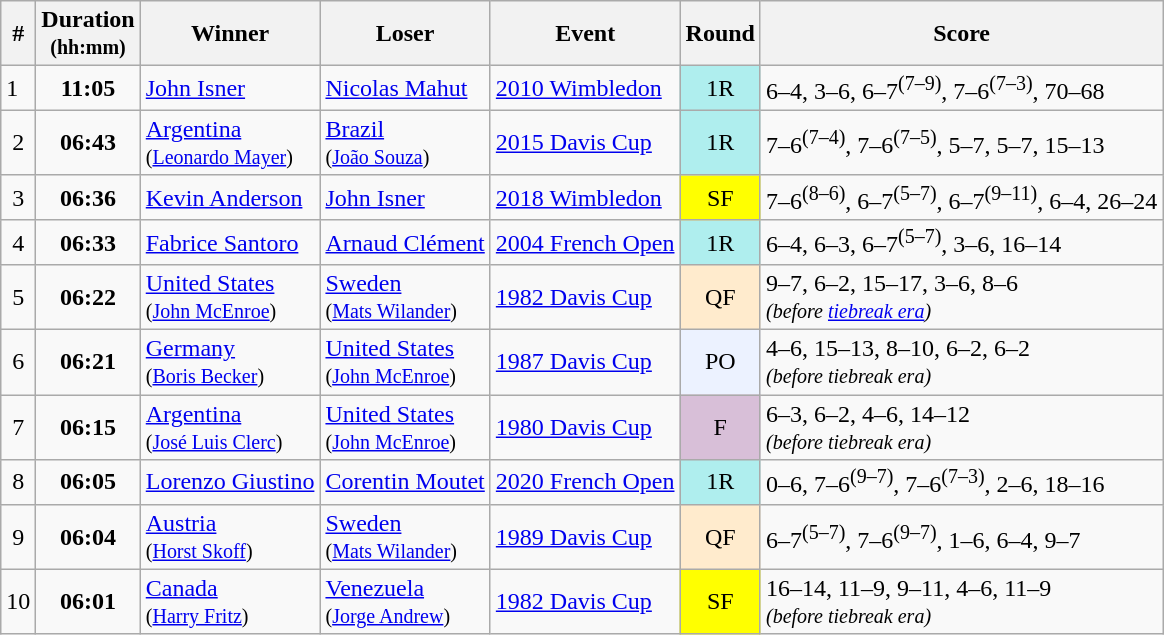<table class="sortable wikitable sticky-header">
<tr>
<th>#</th>
<th>Duration<br><small>(hh:mm)</small></th>
<th>Winner</th>
<th>Loser</th>
<th>Event</th>
<th>Round</th>
<th class="unsortable">Score</th>
</tr>
<tr>
<td>1</td>
<td style="text-align:center"><strong>11:05</strong><br></td>
<td> <a href='#'>John Isner</a></td>
<td> <a href='#'>Nicolas Mahut</a></td>
<td><a href='#'>2010 Wimbledon</a></td>
<td style="background:#afeeee; text-align:center;">1R</td>
<td>6–4, 3–6, 6–7<sup>(7–9)</sup>, 7–6<sup>(7–3)</sup>, 70–68</td>
</tr>
<tr>
<td style="text-align:center">2</td>
<td style="text-align:center"><strong>06:43</strong></td>
<td> <a href='#'>Argentina</a><br><small>(<a href='#'>Leonardo Mayer</a>)</small></td>
<td> <a href='#'>Brazil</a><br><small>(<a href='#'>João Souza</a>)</small></td>
<td><a href='#'>2015 Davis Cup</a></td>
<td style="background:#afeeee; text-align:center;">1R</td>
<td>7–6<sup>(7–4)</sup>, 7–6<sup>(7–5)</sup>, 5–7, 5–7, 15–13</td>
</tr>
<tr>
<td style="text-align:center">3</td>
<td style="text-align:center"><strong>06:36</strong></td>
<td> <a href='#'>Kevin Anderson</a></td>
<td> <a href='#'>John Isner</a></td>
<td><a href='#'>2018 Wimbledon</a></td>
<td style="background:yellow; text-align:center;">SF</td>
<td>7–6<sup>(8–6)</sup>, 6–7<sup>(5–7)</sup>, 6–7<sup>(9–11)</sup>, 6–4, 26–24</td>
</tr>
<tr>
<td style="text-align:center">4</td>
<td style="text-align:center"><strong>06:33</strong><br></td>
<td> <a href='#'>Fabrice Santoro</a></td>
<td> <a href='#'>Arnaud Clément</a></td>
<td><a href='#'>2004 French Open</a></td>
<td style="background:#afeeee; text-align:center;">1R</td>
<td>6–4, 6–3, 6–7<sup>(5–7)</sup>, 3–6, 16–14</td>
</tr>
<tr>
<td style="text-align:center">5</td>
<td style="text-align:center"><strong>06:22</strong></td>
<td> <a href='#'>United States</a><br><small>(<a href='#'>John McEnroe</a>)</small></td>
<td> <a href='#'>Sweden</a><br><small>(<a href='#'>Mats Wilander</a>)</small></td>
<td><a href='#'>1982 Davis Cup</a></td>
<td style="background:#ffebcd; text-align:center;">QF</td>
<td>9–7, 6–2, 15–17, 3–6, 8–6<br><small><em>(before <a href='#'>tiebreak era</a>)</em></small></td>
</tr>
<tr>
<td style="text-align:center">6</td>
<td style="text-align:center"><strong>06:21</strong></td>
<td> <a href='#'>Germany</a><br><small>(<a href='#'>Boris Becker</a>)</small></td>
<td> <a href='#'>United States</a><br><small>(<a href='#'>John McEnroe</a>)</small></td>
<td><a href='#'>1987 Davis Cup</a></td>
<td style="background:#ecf2ff; text-align:center;">PO</td>
<td>4–6, 15–13, 8–10, 6–2, 6–2<br><small><em>(before tiebreak era)</em></small></td>
</tr>
<tr>
<td style="text-align:center">7</td>
<td style="text-align:center"><strong>06:15</strong></td>
<td> <a href='#'>Argentina</a><br><small>(<a href='#'>José Luis Clerc</a>)</small></td>
<td> <a href='#'>United States</a><br><small>(<a href='#'>John McEnroe</a>)</small></td>
<td><a href='#'>1980 Davis Cup</a></td>
<td style="background:#D8BFD8; text-align:center;">F</td>
<td>6–3, 6–2, 4–6, 14–12<br><small><em>(before tiebreak era)</em></small></td>
</tr>
<tr>
<td style="text-align:center">8</td>
<td style="text-align:center"><strong>06:05</strong> <br></td>
<td> <a href='#'>Lorenzo Giustino</a></td>
<td> <a href='#'>Corentin Moutet</a></td>
<td><a href='#'>2020 French Open</a></td>
<td style="background:#afeeee; text-align:center;">1R</td>
<td>0–6, 7–6<sup>(9–7)</sup>, 7–6<sup>(7–3)</sup>, 2–6, 18–16</td>
</tr>
<tr>
<td style="text-align:center">9</td>
<td style="text-align:center"><strong>06:04</strong></td>
<td> <a href='#'>Austria</a><br><small>(<a href='#'>Horst Skoff</a>)</small></td>
<td> <a href='#'>Sweden</a><br><small>(<a href='#'>Mats Wilander</a>)</small></td>
<td><a href='#'>1989 Davis Cup</a></td>
<td style="background:#ffebcd; text-align:center;">QF</td>
<td>6–7<sup>(5–7)</sup>, 7–6<sup>(9–7)</sup>, 1–6, 6–4, 9–7</td>
</tr>
<tr>
<td style="text-align:center">10</td>
<td style="text-align:center"><strong>06:01</strong></td>
<td> <a href='#'>Canada</a><br><small>(<a href='#'>Harry Fritz</a>)</small></td>
<td> <a href='#'>Venezuela</a><br><small>(<a href='#'>Jorge Andrew</a>)</small></td>
<td><a href='#'>1982 Davis Cup</a></td>
<td style="background:yellow; text-align:center;">SF</td>
<td>16–14, 11–9, 9–11, 4–6, 11–9<br><small><em>(before tiebreak era)</em></small></td>
</tr>
</table>
